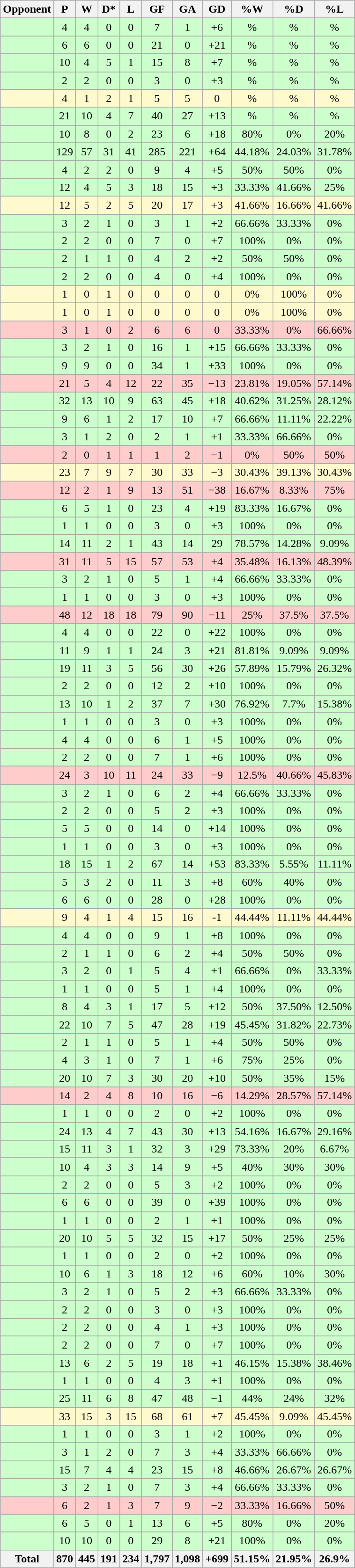<table class="wikitable sortable" style="text-align:center">
<tr>
<th>Opponent</th>
<th>P</th>
<th>W</th>
<th>D*</th>
<th>L</th>
<th>GF</th>
<th>GA</th>
<th>GD</th>
<th>%W</th>
<th>%D</th>
<th>%L</th>
</tr>
<tr>
</tr>
<tr bgcolor=CCFFCC>
<td align=left></td>
<td>4</td>
<td>4</td>
<td>0</td>
<td>0</td>
<td>7</td>
<td>1</td>
<td>+6</td>
<td>%</td>
<td>%</td>
<td>%</td>
</tr>
<tr>
</tr>
<tr bgcolor=CCFFCC>
<td align=left></td>
<td>6</td>
<td>6</td>
<td>0</td>
<td>0</td>
<td>21</td>
<td>0</td>
<td>+21</td>
<td>%</td>
<td>%</td>
<td>%</td>
</tr>
<tr>
</tr>
<tr bgcolor=CCFFCC>
<td align=left></td>
<td>10</td>
<td>4</td>
<td>5</td>
<td>1</td>
<td>15</td>
<td>8</td>
<td>+7</td>
<td>%</td>
<td>%</td>
<td>%</td>
</tr>
<tr>
</tr>
<tr bgcolor=CCFFCC>
<td align=left></td>
<td>2</td>
<td>2</td>
<td>0</td>
<td>0</td>
<td>3</td>
<td>0</td>
<td>+3</td>
<td>%</td>
<td>%</td>
<td>%</td>
</tr>
<tr>
</tr>
<tr bgcolor=FFFACD>
<td align=left></td>
<td>4</td>
<td>1</td>
<td>2</td>
<td>1</td>
<td>5</td>
<td>5</td>
<td>0</td>
<td>%</td>
<td>%</td>
<td>%</td>
</tr>
<tr>
</tr>
<tr bgcolor=CCFFCC>
<td align=left></td>
<td>21</td>
<td>10</td>
<td>4</td>
<td>7</td>
<td>40</td>
<td>27</td>
<td>+13</td>
<td>%</td>
<td>%</td>
<td>%</td>
</tr>
<tr>
</tr>
<tr bgcolor=CCFFCC>
<td align=left></td>
<td>10</td>
<td>8</td>
<td>0</td>
<td>2</td>
<td>23</td>
<td>6</td>
<td>+18</td>
<td>80%</td>
<td>0%</td>
<td>20%</td>
</tr>
<tr>
</tr>
<tr bgcolor=CCFFCC>
<td align=left></td>
<td>129</td>
<td>57</td>
<td>31</td>
<td>41</td>
<td>285</td>
<td>221</td>
<td>+64</td>
<td>44.18%</td>
<td>24.03%</td>
<td>31.78%</td>
</tr>
<tr>
</tr>
<tr bgcolor=CCFFCC>
<td align=left></td>
<td>4</td>
<td>2</td>
<td>2</td>
<td>0</td>
<td>9</td>
<td>4</td>
<td>+5</td>
<td>50%</td>
<td>50%</td>
<td>0%</td>
</tr>
<tr>
</tr>
<tr bgcolor=CCFFCC>
<td align=left></td>
<td>12</td>
<td>4</td>
<td>5</td>
<td>3</td>
<td>18</td>
<td>15</td>
<td>+3</td>
<td>33.33%</td>
<td>41.66%</td>
<td>25%</td>
</tr>
<tr>
</tr>
<tr bgcolor=FFFACD>
<td align=left></td>
<td>12</td>
<td>5</td>
<td>2</td>
<td>5</td>
<td>20</td>
<td>17</td>
<td>+3</td>
<td>41.66%</td>
<td>16.66%</td>
<td>41.66%</td>
</tr>
<tr>
</tr>
<tr bgcolor=CCFFCC>
<td align=left></td>
<td>3</td>
<td>2</td>
<td>1</td>
<td>0</td>
<td>3</td>
<td>1</td>
<td>+2</td>
<td>66.66%</td>
<td>33.33%</td>
<td>0%</td>
</tr>
<tr>
</tr>
<tr bgcolor=CCFFCC>
<td align=left></td>
<td>2</td>
<td>2</td>
<td>0</td>
<td>0</td>
<td>7</td>
<td>0</td>
<td>+7</td>
<td>100%</td>
<td>0%</td>
<td>0%</td>
</tr>
<tr>
</tr>
<tr bgcolor=CCFFCC>
<td align=left></td>
<td>2</td>
<td>1</td>
<td>1</td>
<td>0</td>
<td>4</td>
<td>2</td>
<td>+2</td>
<td>50%</td>
<td>50%</td>
<td>0%</td>
</tr>
<tr>
</tr>
<tr bgcolor=CCFFCC>
<td align=left></td>
<td>2</td>
<td>2</td>
<td>0</td>
<td>0</td>
<td>4</td>
<td>0</td>
<td>+4</td>
<td>100%</td>
<td>0%</td>
<td>0%</td>
</tr>
<tr>
</tr>
<tr bgcolor=FFFACD>
<td align=left></td>
<td>1</td>
<td>0</td>
<td>1</td>
<td>0</td>
<td>0</td>
<td>0</td>
<td>0</td>
<td>0%</td>
<td>100%</td>
<td>0%</td>
</tr>
<tr>
</tr>
<tr bgcolor=FFFACD>
<td align=left></td>
<td>1</td>
<td>0</td>
<td>1</td>
<td>0</td>
<td>0</td>
<td>0</td>
<td>0</td>
<td>0%</td>
<td>100%</td>
<td>0%</td>
</tr>
<tr>
</tr>
<tr bgcolor=FFCCCC>
<td align=left></td>
<td>3</td>
<td>1</td>
<td>0</td>
<td>2</td>
<td>6</td>
<td>6</td>
<td>0</td>
<td>33.33%</td>
<td>0%</td>
<td>66.66%</td>
</tr>
<tr>
</tr>
<tr bgcolor=CCFFCC>
<td align=left></td>
<td>3</td>
<td>2</td>
<td>1</td>
<td>0</td>
<td>16</td>
<td>1</td>
<td>+15</td>
<td>66.66%</td>
<td>33.33%</td>
<td>0%</td>
</tr>
<tr>
</tr>
<tr bgcolor=CCFFCC>
<td align=left></td>
<td>9</td>
<td>9</td>
<td>0</td>
<td>0</td>
<td>34</td>
<td>1</td>
<td>+33</td>
<td>100%</td>
<td>0%</td>
<td>0%</td>
</tr>
<tr>
</tr>
<tr bgcolor=FFCCCC>
<td align=left></td>
<td>21</td>
<td>5</td>
<td>4</td>
<td>12</td>
<td>22</td>
<td>35</td>
<td>−13</td>
<td>23.81%</td>
<td>19.05%</td>
<td>57.14%</td>
</tr>
<tr>
</tr>
<tr bgcolor=CCFFCC>
<td align=left></td>
<td>32</td>
<td>13</td>
<td>10</td>
<td>9</td>
<td>63</td>
<td>45</td>
<td>+18</td>
<td>40.62%</td>
<td>31.25%</td>
<td>28.12%</td>
</tr>
<tr>
</tr>
<tr bgcolor=CCFFCC>
<td align=left></td>
<td>9</td>
<td>6</td>
<td>1</td>
<td>2</td>
<td>17</td>
<td>10</td>
<td>+7</td>
<td>66.66%</td>
<td>11.11%</td>
<td>22.22%</td>
</tr>
<tr>
</tr>
<tr bgcolor=CCFFCC>
<td align=left></td>
<td>3</td>
<td>1</td>
<td>2</td>
<td>0</td>
<td>2</td>
<td>1</td>
<td>+1</td>
<td>33.33%</td>
<td>66.66%</td>
<td>0%</td>
</tr>
<tr>
</tr>
<tr bgcolor=FFCCCC>
<td align=left></td>
<td>2</td>
<td>0</td>
<td>1</td>
<td>1</td>
<td>1</td>
<td>2</td>
<td>−1</td>
<td>0%</td>
<td>50%</td>
<td>50%</td>
</tr>
<tr>
</tr>
<tr bgcolor=FFFACD>
<td align=left></td>
<td>23</td>
<td>7</td>
<td>9</td>
<td>7</td>
<td>30</td>
<td>33</td>
<td>−3</td>
<td>30.43%</td>
<td>39.13%</td>
<td>30.43%</td>
</tr>
<tr bgcolor=FFCCCC>
<td align=left></td>
<td>12</td>
<td>2</td>
<td>1</td>
<td>9</td>
<td>13</td>
<td>51</td>
<td>−38</td>
<td>16.67%</td>
<td>8.33%</td>
<td>75%</td>
</tr>
<tr>
</tr>
<tr bgcolor=CCFFCC>
<td align=left></td>
<td>6</td>
<td>5</td>
<td>1</td>
<td>0</td>
<td>23</td>
<td>4</td>
<td>+19</td>
<td>83.33%</td>
<td>16.67%</td>
<td>0%</td>
</tr>
<tr>
</tr>
<tr bgcolor=CCFFCC>
<td align=left></td>
<td>1</td>
<td>1</td>
<td>0</td>
<td>0</td>
<td>3</td>
<td>0</td>
<td>+3</td>
<td>100%</td>
<td>0%</td>
<td>0%</td>
</tr>
<tr>
</tr>
<tr bgcolor=CCFFCC>
<td align=left></td>
<td>14</td>
<td>11</td>
<td>2</td>
<td>1</td>
<td>43</td>
<td>14</td>
<td>29</td>
<td>78.57%</td>
<td>14.28%</td>
<td>9.09%</td>
</tr>
<tr>
</tr>
<tr bgcolor=FFCCCC>
<td align=left></td>
<td>31</td>
<td>11</td>
<td>5</td>
<td>15</td>
<td>57</td>
<td>53</td>
<td>+4</td>
<td>35.48%</td>
<td>16.13%</td>
<td>48.39%</td>
</tr>
<tr>
</tr>
<tr bgcolor=CCFFCC>
<td align=left></td>
<td>3</td>
<td>2</td>
<td>1</td>
<td>0</td>
<td>5</td>
<td>1</td>
<td>+4</td>
<td>66.66%</td>
<td>33.33%</td>
<td>0%</td>
</tr>
<tr>
</tr>
<tr bgcolor=CCFFCC>
<td align=left></td>
<td>1</td>
<td>1</td>
<td>0</td>
<td>0</td>
<td>3</td>
<td>0</td>
<td>+3</td>
<td>100%</td>
<td>0%</td>
<td>0%</td>
</tr>
<tr>
</tr>
<tr bgcolor=FFCCCC>
<td align=left></td>
<td>48</td>
<td>12</td>
<td>18</td>
<td>18</td>
<td>79</td>
<td>90</td>
<td>−11</td>
<td>25%</td>
<td>37.5%</td>
<td>37.5%</td>
</tr>
<tr>
</tr>
<tr bgcolor=CCFFCC>
<td align=left></td>
<td>4</td>
<td>4</td>
<td>0</td>
<td>0</td>
<td>22</td>
<td>0</td>
<td>+22</td>
<td>100%</td>
<td>0%</td>
<td>0%</td>
</tr>
<tr>
</tr>
<tr bgcolor=CCFFCC>
<td align=left></td>
<td>11</td>
<td>9</td>
<td>1</td>
<td>1</td>
<td>24</td>
<td>3</td>
<td>+21</td>
<td>81.81%</td>
<td>9.09%</td>
<td>9.09%</td>
</tr>
<tr>
</tr>
<tr bgcolor=CCFFCC>
<td align=left></td>
<td>19</td>
<td>11</td>
<td>3</td>
<td>5</td>
<td>56</td>
<td>30</td>
<td>+26</td>
<td>57.89%</td>
<td>15.79%</td>
<td>26.32%</td>
</tr>
<tr>
</tr>
<tr bgcolor=CCFFCC>
<td align=left></td>
<td>2</td>
<td>2</td>
<td>0</td>
<td>0</td>
<td>12</td>
<td>2</td>
<td>+10</td>
<td>100%</td>
<td>0%</td>
<td>0%</td>
</tr>
<tr>
</tr>
<tr bgcolor=CCFFCC>
<td align=left></td>
<td>13</td>
<td>10</td>
<td>1</td>
<td>2</td>
<td>37</td>
<td>7</td>
<td>+30</td>
<td>76.92%</td>
<td>7.7%</td>
<td>15.38%</td>
</tr>
<tr>
</tr>
<tr bgcolor=CCFFCC>
<td align=left></td>
<td>1</td>
<td>1</td>
<td>0</td>
<td>0</td>
<td>3</td>
<td>0</td>
<td>+3</td>
<td>100%</td>
<td>0%</td>
<td>0%</td>
</tr>
<tr>
</tr>
<tr bgcolor=CCFFCC>
<td align=left></td>
<td>4</td>
<td>4</td>
<td>0</td>
<td>0</td>
<td>6</td>
<td>1</td>
<td>+5</td>
<td>100%</td>
<td>0%</td>
<td>0%</td>
</tr>
<tr>
</tr>
<tr bgcolor=CCFFCC>
<td align=left></td>
<td>2</td>
<td>2</td>
<td>0</td>
<td>0</td>
<td>7</td>
<td>1</td>
<td>+6</td>
<td>100%</td>
<td>0%</td>
<td>0%</td>
</tr>
<tr>
</tr>
<tr bgcolor=FFCCCC>
<td align=left></td>
<td>24</td>
<td>3</td>
<td>10</td>
<td>11</td>
<td>24</td>
<td>33</td>
<td>−9</td>
<td>12.5%</td>
<td>40.66%</td>
<td>45.83%</td>
</tr>
<tr>
</tr>
<tr bgcolor=CCFFCC>
<td align=left></td>
<td>3</td>
<td>2</td>
<td>1</td>
<td>0</td>
<td>6</td>
<td>2</td>
<td>+4</td>
<td>66.66%</td>
<td>33.33%</td>
<td>0%</td>
</tr>
<tr>
</tr>
<tr bgcolor=CCFFCC>
<td align=left></td>
<td>2</td>
<td>2</td>
<td>0</td>
<td>0</td>
<td>5</td>
<td>2</td>
<td>+3</td>
<td>100%</td>
<td>0%</td>
<td>0%</td>
</tr>
<tr>
</tr>
<tr bgcolor=CCFFCC>
<td align=left></td>
<td>5</td>
<td>5</td>
<td>0</td>
<td>0</td>
<td>14</td>
<td>0</td>
<td>+14</td>
<td>100%</td>
<td>0%</td>
<td>0%</td>
</tr>
<tr>
</tr>
<tr bgcolor=CCFFCC>
<td align=left></td>
<td>1</td>
<td>1</td>
<td>0</td>
<td>0</td>
<td>3</td>
<td>0</td>
<td>+3</td>
<td>100%</td>
<td>0%</td>
<td>0%</td>
</tr>
<tr>
</tr>
<tr bgcolor=CCFFCC>
<td align=left></td>
<td>18</td>
<td>15</td>
<td>1</td>
<td>2</td>
<td>67</td>
<td>14</td>
<td>+53</td>
<td>83.33%</td>
<td>5.55%</td>
<td>11.11%</td>
</tr>
<tr>
</tr>
<tr bgcolor=CCFFCC>
<td align=left></td>
<td>5</td>
<td>3</td>
<td>2</td>
<td>0</td>
<td>11</td>
<td>3</td>
<td>+8</td>
<td>60%</td>
<td>40%</td>
<td>0%</td>
</tr>
<tr>
</tr>
<tr bgcolor=CCFFCC>
<td align=left></td>
<td>6</td>
<td>6</td>
<td>0</td>
<td>0</td>
<td>28</td>
<td>0</td>
<td>+28</td>
<td>100%</td>
<td>0%</td>
<td>0%</td>
</tr>
<tr>
</tr>
<tr bgcolor=FFFACD>
<td align=left></td>
<td>9</td>
<td>4</td>
<td>1</td>
<td>4</td>
<td>15</td>
<td>16</td>
<td>-1</td>
<td>44.44%</td>
<td>11.11%</td>
<td>44.44%</td>
</tr>
<tr>
</tr>
<tr bgcolor=CCFFCC>
<td align=left></td>
<td>4</td>
<td>4</td>
<td>0</td>
<td>0</td>
<td>9</td>
<td>1</td>
<td>+8</td>
<td>100%</td>
<td>0%</td>
<td>0%</td>
</tr>
<tr>
</tr>
<tr bgcolor=CCFFCC>
<td align=left></td>
<td>2</td>
<td>1</td>
<td>1</td>
<td>0</td>
<td>6</td>
<td>2</td>
<td>+4</td>
<td>50%</td>
<td>50%</td>
<td>0%</td>
</tr>
<tr>
</tr>
<tr bgcolor=CCFFCC>
<td align=left></td>
<td>3</td>
<td>2</td>
<td>0</td>
<td>1</td>
<td>5</td>
<td>4</td>
<td>+1</td>
<td>66.66%</td>
<td>0%</td>
<td>33.33%</td>
</tr>
<tr>
</tr>
<tr bgcolor=CCFFCC>
<td align=left></td>
<td>1</td>
<td>1</td>
<td>0</td>
<td>0</td>
<td>5</td>
<td>1</td>
<td>+4</td>
<td>100%</td>
<td>0%</td>
<td>0%</td>
</tr>
<tr>
</tr>
<tr bgcolor=CCFFCC>
<td align=left></td>
<td>8</td>
<td>4</td>
<td>3</td>
<td>1</td>
<td>17</td>
<td>5</td>
<td>+12</td>
<td>50%</td>
<td>37.50%</td>
<td>12.50%</td>
</tr>
<tr>
</tr>
<tr bgcolor=CCFFCC>
<td align=left></td>
<td>22</td>
<td>10</td>
<td>7</td>
<td>5</td>
<td>47</td>
<td>28</td>
<td>+19</td>
<td>45.45%</td>
<td>31.82%</td>
<td>22.73%</td>
</tr>
<tr>
</tr>
<tr bgcolor=CCFFCC>
<td align=left></td>
<td>2</td>
<td>1</td>
<td>1</td>
<td>0</td>
<td>5</td>
<td>1</td>
<td>+4</td>
<td>50%</td>
<td>50%</td>
<td>0%</td>
</tr>
<tr>
</tr>
<tr bgcolor=CCFFCC>
<td align=left></td>
<td>4</td>
<td>3</td>
<td>1</td>
<td>0</td>
<td>7</td>
<td>1</td>
<td>+6</td>
<td>75%</td>
<td>25%</td>
<td>0%</td>
</tr>
<tr>
</tr>
<tr bgcolor=CCFFCC>
<td align=left></td>
<td>20</td>
<td>10</td>
<td>7</td>
<td>3</td>
<td>30</td>
<td>20</td>
<td>+10</td>
<td>50%</td>
<td>35%</td>
<td>15%</td>
</tr>
<tr>
</tr>
<tr bgcolor=FFCCCC>
<td align=left></td>
<td>14</td>
<td>2</td>
<td>4</td>
<td>8</td>
<td>10</td>
<td>16</td>
<td>−6</td>
<td>14.29%</td>
<td>28.57%</td>
<td>57.14%</td>
</tr>
<tr>
</tr>
<tr bgcolor=CCFFCC>
<td align=left></td>
<td>1</td>
<td>1</td>
<td>0</td>
<td>0</td>
<td>2</td>
<td>0</td>
<td>+2</td>
<td>100%</td>
<td>0%</td>
<td>0%</td>
</tr>
<tr>
</tr>
<tr bgcolor=CCFFCC>
<td align=left></td>
<td>24</td>
<td>13</td>
<td>4</td>
<td>7</td>
<td>43</td>
<td>30</td>
<td>+13</td>
<td>54.16%</td>
<td>16.67%</td>
<td>29.16%</td>
</tr>
<tr>
</tr>
<tr bgcolor=CCFFCC>
<td align=left></td>
<td>15</td>
<td>11</td>
<td>3</td>
<td>1</td>
<td>32</td>
<td>3</td>
<td>+29</td>
<td>73.33%</td>
<td>20%</td>
<td>6.67%</td>
</tr>
<tr>
</tr>
<tr bgcolor=CCFFCC>
<td align=left></td>
<td>10</td>
<td>4</td>
<td>3</td>
<td>3</td>
<td>14</td>
<td>9</td>
<td>+5</td>
<td>40%</td>
<td>30%</td>
<td>30%</td>
</tr>
<tr>
</tr>
<tr bgcolor=CCFFCC>
<td align=left></td>
<td>2</td>
<td>2</td>
<td>0</td>
<td>0</td>
<td>5</td>
<td>3</td>
<td>+2</td>
<td>100%</td>
<td>0%</td>
<td>0%</td>
</tr>
<tr>
</tr>
<tr bgcolor=CCFFCC>
<td align=left></td>
<td>6</td>
<td>6</td>
<td>0</td>
<td>0</td>
<td>39</td>
<td>0</td>
<td>+39</td>
<td>100%</td>
<td>0%</td>
<td>0%</td>
</tr>
<tr>
</tr>
<tr bgcolor=CCFFCC>
<td align=left></td>
<td>1</td>
<td>1</td>
<td>0</td>
<td>0</td>
<td>2</td>
<td>1</td>
<td>+1</td>
<td>100%</td>
<td>0%</td>
<td>0%</td>
</tr>
<tr>
</tr>
<tr bgcolor=CCFFCC>
<td align=left></td>
<td>20</td>
<td>10</td>
<td>5</td>
<td>5</td>
<td>32</td>
<td>15</td>
<td>+17</td>
<td>50%</td>
<td>25%</td>
<td>25%</td>
</tr>
<tr>
</tr>
<tr bgcolor=CCFFCC>
<td align=left></td>
<td>1</td>
<td>1</td>
<td>0</td>
<td>0</td>
<td>2</td>
<td>0</td>
<td>+2</td>
<td>100%</td>
<td>0%</td>
<td>0%</td>
</tr>
<tr>
</tr>
<tr bgcolor=CCFFCC>
<td align=left></td>
<td>10</td>
<td>6</td>
<td>1</td>
<td>3</td>
<td>18</td>
<td>12</td>
<td>+6</td>
<td>60%</td>
<td>10%</td>
<td>30%</td>
</tr>
<tr>
</tr>
<tr bgcolor=CCFFCC>
<td align=left></td>
<td>3</td>
<td>2</td>
<td>1</td>
<td>0</td>
<td>5</td>
<td>2</td>
<td>+3</td>
<td>66.66%</td>
<td>33.33%</td>
<td>0%</td>
</tr>
<tr>
</tr>
<tr bgcolor=CCFFCC>
<td align=left></td>
<td>2</td>
<td>2</td>
<td>0</td>
<td>0</td>
<td>3</td>
<td>0</td>
<td>+3</td>
<td>100%</td>
<td>0%</td>
<td>0%</td>
</tr>
<tr>
</tr>
<tr bgcolor=CCFFCC>
<td align=left></td>
<td>2</td>
<td>2</td>
<td>0</td>
<td>0</td>
<td>4</td>
<td>1</td>
<td>+3</td>
<td>100%</td>
<td>0%</td>
<td>0%</td>
</tr>
<tr>
</tr>
<tr bgcolor=CCFFCC>
<td align=left></td>
<td>2</td>
<td>2</td>
<td>0</td>
<td>0</td>
<td>7</td>
<td>0</td>
<td>+7</td>
<td>100%</td>
<td>0%</td>
<td>0%</td>
</tr>
<tr>
</tr>
<tr bgcolor=CCFFCC>
<td align=left></td>
<td>13</td>
<td>6</td>
<td>2</td>
<td>5</td>
<td>19</td>
<td>18</td>
<td>+1</td>
<td>46.15%</td>
<td>15.38%</td>
<td>38.46%</td>
</tr>
<tr>
</tr>
<tr bgcolor=CCFFCC>
<td align=left></td>
<td>1</td>
<td>1</td>
<td>0</td>
<td>0</td>
<td>4</td>
<td>3</td>
<td>+1</td>
<td>100%</td>
<td>0%</td>
<td>0%</td>
</tr>
<tr>
</tr>
<tr bgcolor=CCFFCC>
<td align=left></td>
<td>25</td>
<td>11</td>
<td>6</td>
<td>8</td>
<td>47</td>
<td>48</td>
<td>−1</td>
<td>44%</td>
<td>24%</td>
<td>32%</td>
</tr>
<tr>
</tr>
<tr bgcolor=FFFACD>
<td align=left></td>
<td>33</td>
<td>15</td>
<td>3</td>
<td>15</td>
<td>68</td>
<td>61</td>
<td>+7</td>
<td>45.45%</td>
<td>9.09%</td>
<td>45.45%</td>
</tr>
<tr>
</tr>
<tr bgcolor=CCFFCC>
<td align=left></td>
<td>1</td>
<td>1</td>
<td>0</td>
<td>0</td>
<td>3</td>
<td>1</td>
<td>+2</td>
<td>100%</td>
<td>0%</td>
<td>0%</td>
</tr>
<tr>
</tr>
<tr bgcolor=CCFFCC>
<td align=left></td>
<td>3</td>
<td>1</td>
<td>2</td>
<td>0</td>
<td>7</td>
<td>3</td>
<td>+4</td>
<td>33.33%</td>
<td>66.66%</td>
<td>0%</td>
</tr>
<tr>
</tr>
<tr bgcolor=CCFFCC>
<td align=left></td>
<td>15</td>
<td>7</td>
<td>4</td>
<td>4</td>
<td>23</td>
<td>15</td>
<td>+8</td>
<td>46.66%</td>
<td>26.67%</td>
<td>26.67%</td>
</tr>
<tr>
</tr>
<tr bgcolor=CCFFCC>
<td align=left></td>
<td>3</td>
<td>2</td>
<td>1</td>
<td>0</td>
<td>7</td>
<td>3</td>
<td>+4</td>
<td>66.66%</td>
<td>33.33%</td>
<td>0%</td>
</tr>
<tr>
</tr>
<tr bgcolor=FFCCCC>
<td align=left></td>
<td>6</td>
<td>2</td>
<td>1</td>
<td>3</td>
<td>7</td>
<td>9</td>
<td>−2</td>
<td>33.33%</td>
<td>16.66%</td>
<td>50%</td>
</tr>
<tr>
</tr>
<tr bgcolor=CCFFCC>
<td align=left></td>
<td>6</td>
<td>5</td>
<td>0</td>
<td>1</td>
<td>13</td>
<td>6</td>
<td>+5</td>
<td>80%</td>
<td>0%</td>
<td>20%</td>
</tr>
<tr>
</tr>
<tr bgcolor=CCFFCC>
<td align=left></td>
<td>10</td>
<td>10</td>
<td>0</td>
<td>0</td>
<td>29</td>
<td>8</td>
<td>+21</td>
<td>100%</td>
<td>0%</td>
<td>0%</td>
</tr>
<tr class="sortbottom">
<th>Total</th>
<th>870</th>
<th>445</th>
<th>191</th>
<th>234</th>
<th>1,797</th>
<th>1,098</th>
<th>+699</th>
<th>51.15%</th>
<th>21.95%</th>
<th>26.9%</th>
</tr>
</table>
